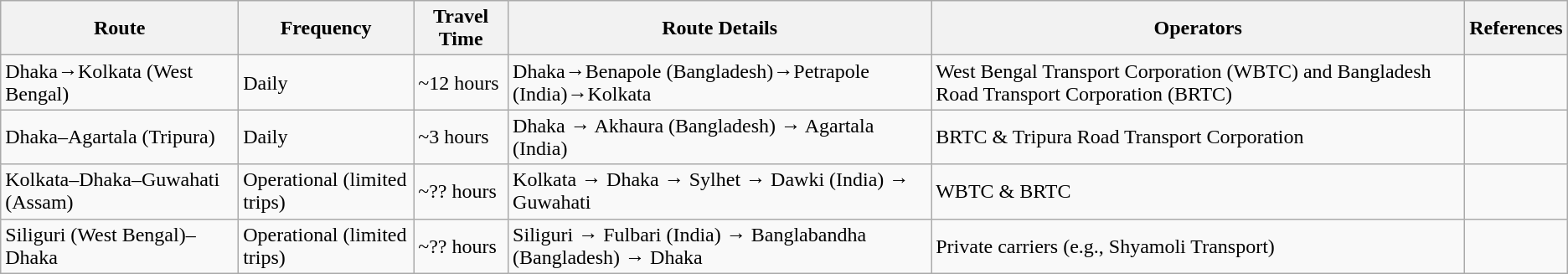<table class="wikitable">
<tr>
<th>Route</th>
<th>Frequency</th>
<th>Travel Time</th>
<th>Route Details</th>
<th>Operators</th>
<th>References</th>
</tr>
<tr>
<td>Dhaka→Kolkata (West Bengal)</td>
<td>Daily</td>
<td>~12 hours</td>
<td>Dhaka→Benapole (Bangladesh)→Petrapole (India)→Kolkata</td>
<td>West Bengal Transport Corporation (WBTC) and Bangladesh Road Transport Corporation (BRTC)</td>
<td></td>
</tr>
<tr>
<td>Dhaka–Agartala (Tripura)</td>
<td>Daily</td>
<td>~3 hours</td>
<td>Dhaka → Akhaura (Bangladesh) → Agartala (India)</td>
<td>BRTC & Tripura Road Transport Corporation</td>
<td></td>
</tr>
<tr>
<td>Kolkata–Dhaka–Guwahati (Assam)</td>
<td>Operational (limited trips)</td>
<td>~?? hours</td>
<td>Kolkata → Dhaka → Sylhet → Dawki (India) → Guwahati</td>
<td>WBTC & BRTC</td>
<td></td>
</tr>
<tr>
<td>Siliguri (West Bengal)–Dhaka</td>
<td>Operational (limited trips)</td>
<td>~?? hours</td>
<td>Siliguri → Fulbari (India) → Banglabandha (Bangladesh) → Dhaka</td>
<td>Private carriers (e.g., Shyamoli Transport)</td>
<td></td>
</tr>
</table>
